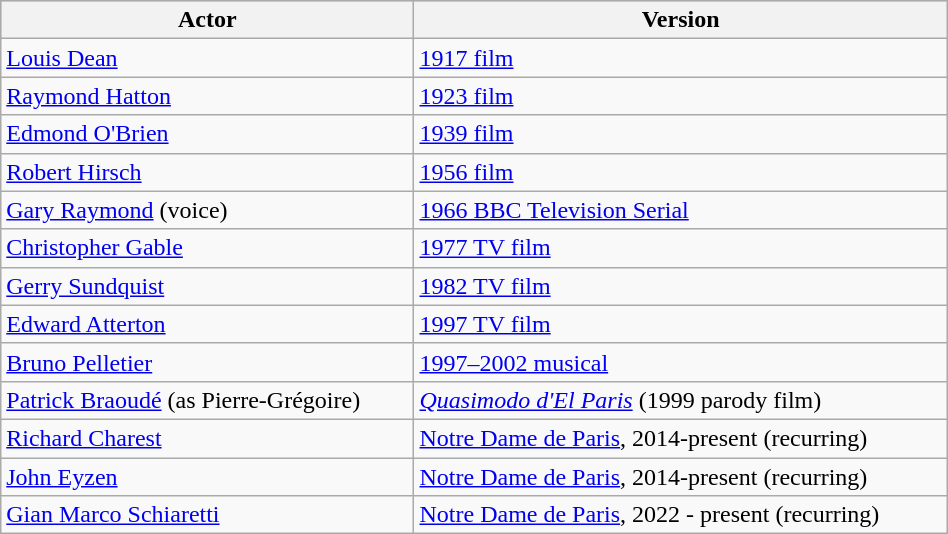<table class="wikitable" width="50%">
<tr bgcolor="#CCCCCC">
<th>Actor</th>
<th>Version</th>
</tr>
<tr>
<td><a href='#'>Louis Dean</a></td>
<td><a href='#'>1917 film</a></td>
</tr>
<tr>
<td><a href='#'>Raymond Hatton</a></td>
<td><a href='#'>1923 film</a></td>
</tr>
<tr>
<td><a href='#'>Edmond O'Brien</a></td>
<td><a href='#'>1939 film</a></td>
</tr>
<tr>
<td><a href='#'>Robert Hirsch</a></td>
<td><a href='#'>1956 film</a></td>
</tr>
<tr>
<td><a href='#'>Gary Raymond</a> (voice)</td>
<td><a href='#'>1966 BBC Television Serial</a></td>
</tr>
<tr>
<td><a href='#'>Christopher Gable</a></td>
<td><a href='#'>1977 TV film</a></td>
</tr>
<tr>
<td><a href='#'>Gerry Sundquist</a></td>
<td><a href='#'>1982 TV film</a></td>
</tr>
<tr>
<td><a href='#'>Edward Atterton</a></td>
<td><a href='#'>1997 TV film</a></td>
</tr>
<tr>
<td><a href='#'>Bruno Pelletier</a></td>
<td><a href='#'>1997–2002 musical</a></td>
</tr>
<tr>
<td><a href='#'>Patrick Braoudé</a> (as Pierre-Grégoire)</td>
<td><em><a href='#'>Quasimodo d'El Paris</a></em> (1999 parody film)</td>
</tr>
<tr>
<td><a href='#'>Richard Charest</a></td>
<td><a href='#'>Notre Dame de Paris</a>, 2014-present (recurring)</td>
</tr>
<tr>
<td><a href='#'>John Eyzen</a></td>
<td><a href='#'>Notre Dame de Paris</a>, 2014-present (recurring)</td>
</tr>
<tr>
<td><a href='#'>Gian Marco Schiaretti</a></td>
<td><a href='#'>Notre Dame de Paris</a>, 2022 - present (recurring)</td>
</tr>
</table>
